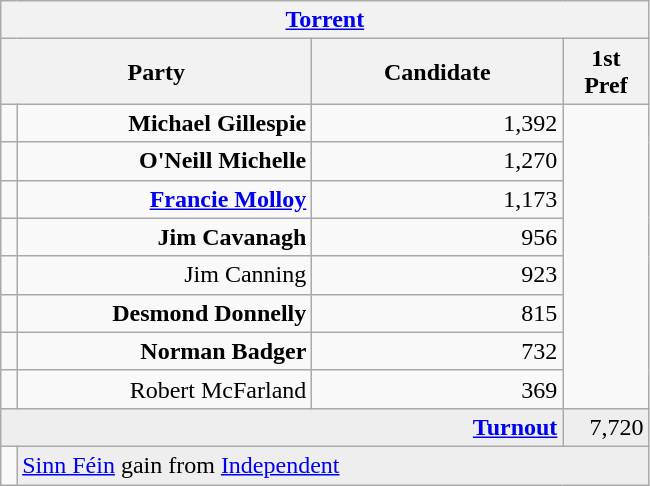<table class="wikitable">
<tr>
<th colspan="4" align="center"><a href='#'>Torrent</a></th>
</tr>
<tr>
<th colspan="2" align="center" width=200>Party</th>
<th width=160>Candidate</th>
<th width=50>1st Pref</th>
</tr>
<tr>
<td></td>
<td align="right"><strong>Michael Gillespie</strong></td>
<td align="right">1,392</td>
</tr>
<tr>
<td></td>
<td align="right"><strong>O'Neill Michelle</strong></td>
<td align="right">1,270</td>
</tr>
<tr>
<td></td>
<td align="right"><strong><a href='#'>Francie Molloy</a></strong></td>
<td align="right">1,173</td>
</tr>
<tr>
<td></td>
<td align="right"><strong>Jim Cavanagh</strong></td>
<td align="right">956</td>
</tr>
<tr>
<td></td>
<td align="right">Jim Canning</td>
<td align="right">923</td>
</tr>
<tr>
<td></td>
<td align="right"><strong>Desmond Donnelly</strong></td>
<td align="right">815</td>
</tr>
<tr>
<td></td>
<td align="right"><strong>Norman Badger</strong></td>
<td align="right">732</td>
</tr>
<tr>
<td></td>
<td align="right">Robert McFarland</td>
<td align="right">369</td>
</tr>
<tr bgcolor="EEEEEE">
<td colspan=3 align="right"><strong><a href='#'>Turnout</a></strong></td>
<td align="right">7,720</td>
</tr>
<tr>
<td bgcolor=></td>
<td colspan=3 bgcolor="EEEEEE"><a href='#'>Sinn Féin</a> gain from <a href='#'>Independent</a></td>
</tr>
</table>
